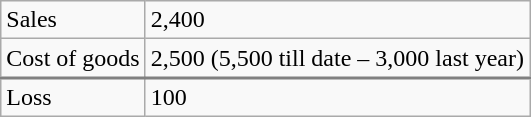<table class="wikitable">
<tr>
<td>Sales</td>
<td>2,400</td>
</tr>
<tr>
<td>Cost of goods</td>
<td>2,500 (5,500 till date – 3,000 last year)</td>
</tr>
<tr style="border-top: 2px solid gray;">
<td>Loss</td>
<td>100</td>
</tr>
</table>
